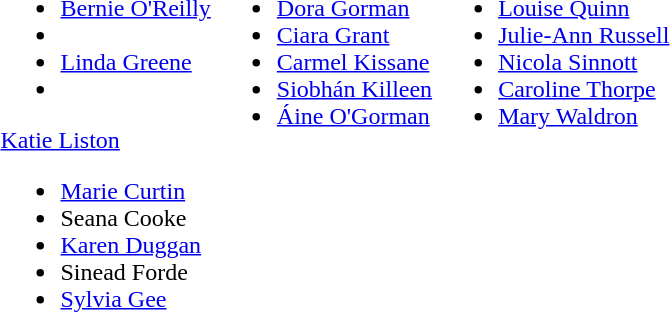<table>
<tr style="vertical-align:top">
<td><br><ul><li><a href='#'>Bernie O'Reilly</a></li><li></li><li><a href='#'>Linda Greene</a></li><li></li></ul><a href='#'>Katie Liston</a><ul><li> <a href='#'>Marie Curtin</a></li><li> Seana Cooke</li><li> <a href='#'>Karen Duggan</a></li><li> Sinead Forde</li><li> <a href='#'>Sylvia Gee</a></li></ul></td>
<td><br><ul><li> <a href='#'>Dora Gorman</a></li><li> <a href='#'>Ciara Grant</a></li><li> <a href='#'>Carmel Kissane</a></li><li> <a href='#'>Siobhán Killeen</a></li><li> <a href='#'>Áine O'Gorman</a></li></ul></td>
<td><br><ul><li> <a href='#'>Louise Quinn</a></li><li> <a href='#'>Julie-Ann Russell</a></li><li> <a href='#'>Nicola Sinnott</a></li><li> <a href='#'>Caroline Thorpe</a></li><li> <a href='#'>Mary Waldron</a></li></ul></td>
</tr>
</table>
